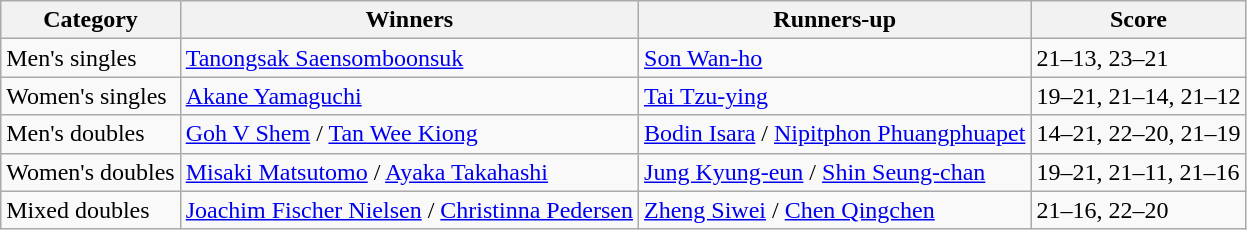<table class=wikitable style="white-space:nowrap;">
<tr>
<th>Category</th>
<th>Winners</th>
<th>Runners-up</th>
<th>Score</th>
</tr>
<tr>
<td>Men's singles</td>
<td> <a href='#'>Tanongsak Saensomboonsuk</a></td>
<td> <a href='#'>Son Wan-ho</a></td>
<td>21–13, 23–21</td>
</tr>
<tr>
<td>Women's singles</td>
<td> <a href='#'>Akane Yamaguchi</a></td>
<td> <a href='#'>Tai Tzu-ying</a></td>
<td>19–21, 21–14, 21–12</td>
</tr>
<tr>
<td>Men's doubles</td>
<td> <a href='#'>Goh V Shem</a> / <a href='#'>Tan Wee Kiong</a></td>
<td> <a href='#'>Bodin Isara</a>  / <a href='#'>Nipitphon Phuangphuapet</a></td>
<td>14–21, 22–20, 21–19</td>
</tr>
<tr>
<td>Women's doubles</td>
<td> <a href='#'>Misaki Matsutomo</a> / <a href='#'>Ayaka Takahashi</a></td>
<td> <a href='#'>Jung Kyung-eun</a> / <a href='#'>Shin Seung-chan</a></td>
<td>19–21, 21–11, 21–16</td>
</tr>
<tr>
<td>Mixed doubles</td>
<td> <a href='#'>Joachim Fischer Nielsen</a> / <a href='#'>Christinna Pedersen</a></td>
<td> <a href='#'>Zheng Siwei</a> / <a href='#'>Chen Qingchen</a></td>
<td>21–16, 22–20</td>
</tr>
</table>
